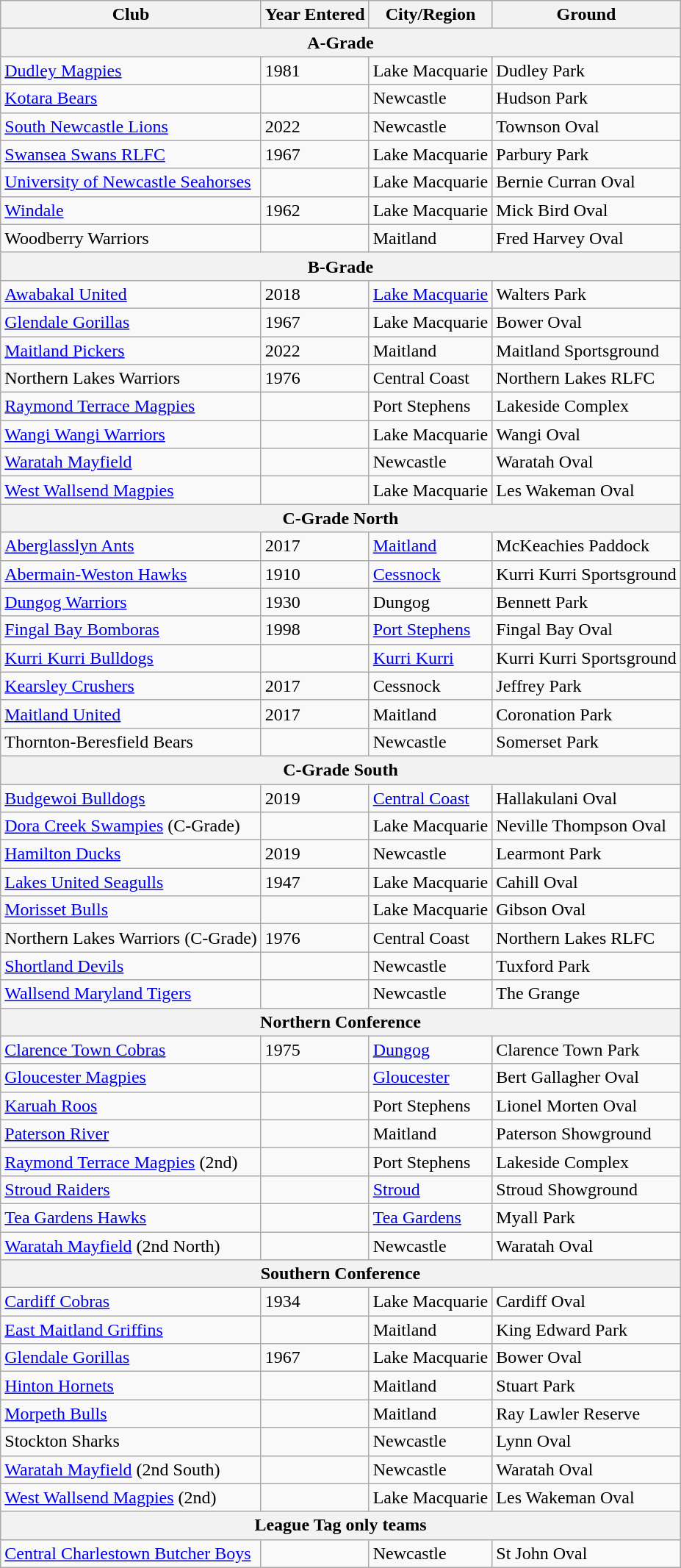<table class="wikitable sortable">
<tr>
<th>Club</th>
<th>Year Entered</th>
<th>City/Region</th>
<th>Ground</th>
</tr>
<tr>
<th colspan="4">A-Grade</th>
</tr>
<tr>
<td> <a href='#'>Dudley Magpies</a></td>
<td>1981</td>
<td>Lake Macquarie</td>
<td>Dudley Park</td>
</tr>
<tr>
<td> <a href='#'>Kotara Bears</a></td>
<td></td>
<td>Newcastle</td>
<td>Hudson Park</td>
</tr>
<tr>
<td> <a href='#'>South Newcastle Lions</a></td>
<td>2022</td>
<td>Newcastle</td>
<td>Townson Oval</td>
</tr>
<tr>
<td> <a href='#'>Swansea Swans RLFC</a></td>
<td>1967</td>
<td>Lake Macquarie</td>
<td>Parbury Park</td>
</tr>
<tr>
<td> <a href='#'>University of Newcastle Seahorses</a></td>
<td></td>
<td>Lake Macquarie</td>
<td>Bernie Curran Oval</td>
</tr>
<tr>
<td> <a href='#'>Windale</a></td>
<td>1962</td>
<td>Lake Macquarie</td>
<td>Mick Bird Oval</td>
</tr>
<tr>
<td> Woodberry Warriors</td>
<td></td>
<td>Maitland</td>
<td>Fred Harvey Oval</td>
</tr>
<tr>
<th colspan="4">B-Grade</th>
</tr>
<tr>
<td> <a href='#'>Awabakal United</a></td>
<td>2018</td>
<td><a href='#'>Lake Macquarie</a></td>
<td>Walters Park</td>
</tr>
<tr>
<td> <a href='#'>Glendale Gorillas</a></td>
<td>1967</td>
<td>Lake Macquarie</td>
<td>Bower Oval</td>
</tr>
<tr>
<td> <a href='#'>Maitland Pickers</a></td>
<td>2022</td>
<td>Maitland</td>
<td>Maitland Sportsground</td>
</tr>
<tr>
<td> Northern Lakes Warriors</td>
<td>1976</td>
<td>Central Coast</td>
<td>Northern Lakes RLFC</td>
</tr>
<tr>
<td> <a href='#'>Raymond Terrace Magpies</a></td>
<td></td>
<td>Port Stephens</td>
<td>Lakeside Complex</td>
</tr>
<tr>
<td> <a href='#'>Wangi Wangi Warriors</a></td>
<td></td>
<td>Lake Macquarie</td>
<td>Wangi Oval</td>
</tr>
<tr>
<td> <a href='#'>Waratah Mayfield</a></td>
<td></td>
<td>Newcastle</td>
<td>Waratah Oval</td>
</tr>
<tr>
<td> <a href='#'>West Wallsend Magpies</a></td>
<td></td>
<td>Lake Macquarie</td>
<td>Les Wakeman Oval</td>
</tr>
<tr>
<th colspan="4">C-Grade North</th>
</tr>
<tr>
<td> <a href='#'>Aberglasslyn Ants</a></td>
<td>2017</td>
<td><a href='#'>Maitland</a></td>
<td>McKeachies Paddock</td>
</tr>
<tr>
<td> <a href='#'>Abermain-Weston Hawks</a></td>
<td>1910</td>
<td><a href='#'>Cessnock</a></td>
<td>Kurri Kurri Sportsground</td>
</tr>
<tr>
<td> <a href='#'>Dungog Warriors</a></td>
<td>1930</td>
<td>Dungog</td>
<td>Bennett Park</td>
</tr>
<tr>
<td> <a href='#'>Fingal Bay Bomboras</a></td>
<td>1998</td>
<td><a href='#'>Port Stephens</a></td>
<td>Fingal Bay Oval</td>
</tr>
<tr>
<td> <a href='#'>Kurri Kurri Bulldogs</a></td>
<td></td>
<td><a href='#'>Kurri Kurri</a></td>
<td>Kurri Kurri Sportsground</td>
</tr>
<tr>
<td> <a href='#'>Kearsley Crushers</a></td>
<td>2017</td>
<td>Cessnock</td>
<td>Jeffrey Park</td>
</tr>
<tr>
<td> <a href='#'>Maitland United</a></td>
<td>2017</td>
<td>Maitland</td>
<td>Coronation Park</td>
</tr>
<tr>
<td> Thornton-Beresfield Bears</td>
<td></td>
<td>Newcastle</td>
<td>Somerset Park</td>
</tr>
<tr>
<th colspan="4">C-Grade South</th>
</tr>
<tr>
<td> <a href='#'>Budgewoi Bulldogs</a></td>
<td>2019</td>
<td><a href='#'>Central Coast</a></td>
<td>Hallakulani Oval</td>
</tr>
<tr>
<td> <a href='#'>Dora Creek Swampies</a> (C-Grade)</td>
<td></td>
<td>Lake Macquarie</td>
<td>Neville Thompson Oval</td>
</tr>
<tr>
<td> <a href='#'>Hamilton Ducks</a></td>
<td>2019</td>
<td>Newcastle</td>
<td>Learmont Park</td>
</tr>
<tr>
<td> <a href='#'>Lakes United Seagulls</a></td>
<td>1947</td>
<td>Lake Macquarie</td>
<td>Cahill Oval</td>
</tr>
<tr>
<td> <a href='#'>Morisset Bulls</a></td>
<td></td>
<td>Lake Macquarie</td>
<td>Gibson Oval</td>
</tr>
<tr>
<td> Northern Lakes Warriors (C-Grade)</td>
<td>1976</td>
<td>Central Coast</td>
<td>Northern Lakes RLFC</td>
</tr>
<tr>
<td> <a href='#'>Shortland Devils</a></td>
<td></td>
<td>Newcastle</td>
<td>Tuxford Park</td>
</tr>
<tr>
<td> <a href='#'>Wallsend Maryland Tigers</a></td>
<td></td>
<td>Newcastle</td>
<td>The Grange</td>
</tr>
<tr>
<th colspan="4">Northern Conference</th>
</tr>
<tr>
<td> <a href='#'>Clarence Town Cobras</a></td>
<td>1975</td>
<td><a href='#'>Dungog</a></td>
<td>Clarence Town Park</td>
</tr>
<tr>
<td> <a href='#'>Gloucester Magpies</a></td>
<td></td>
<td><a href='#'>Gloucester</a></td>
<td>Bert Gallagher Oval</td>
</tr>
<tr>
<td> <a href='#'>Karuah Roos</a></td>
<td></td>
<td>Port Stephens</td>
<td>Lionel Morten Oval</td>
</tr>
<tr>
<td> <a href='#'>Paterson River</a></td>
<td></td>
<td>Maitland</td>
<td>Paterson Showground</td>
</tr>
<tr>
<td> <a href='#'>Raymond Terrace Magpies</a> (2nd)</td>
<td></td>
<td>Port Stephens</td>
<td>Lakeside Complex</td>
</tr>
<tr>
<td> <a href='#'>Stroud Raiders</a></td>
<td></td>
<td><a href='#'>Stroud</a></td>
<td>Stroud Showground</td>
</tr>
<tr>
<td> <a href='#'>Tea Gardens Hawks</a></td>
<td></td>
<td><a href='#'>Tea Gardens</a></td>
<td>Myall Park</td>
</tr>
<tr>
<td> <a href='#'>Waratah Mayfield</a> (2nd North)</td>
<td></td>
<td>Newcastle</td>
<td>Waratah Oval</td>
</tr>
<tr>
<th colspan="4">Southern Conference</th>
</tr>
<tr>
<td> <a href='#'>Cardiff Cobras</a></td>
<td>1934</td>
<td>Lake Macquarie</td>
<td>Cardiff Oval</td>
</tr>
<tr>
<td> <a href='#'>East Maitland Griffins</a></td>
<td></td>
<td>Maitland</td>
<td>King Edward Park</td>
</tr>
<tr>
<td> <a href='#'>Glendale Gorillas</a></td>
<td>1967</td>
<td>Lake Macquarie</td>
<td>Bower Oval</td>
</tr>
<tr>
<td> <a href='#'>Hinton Hornets</a></td>
<td></td>
<td>Maitland</td>
<td>Stuart Park</td>
</tr>
<tr>
<td> <a href='#'>Morpeth Bulls</a></td>
<td></td>
<td>Maitland</td>
<td>Ray Lawler Reserve</td>
</tr>
<tr>
<td> Stockton Sharks</td>
<td></td>
<td>Newcastle</td>
<td>Lynn Oval</td>
</tr>
<tr>
<td> <a href='#'>Waratah Mayfield</a> (2nd South)</td>
<td></td>
<td>Newcastle</td>
<td>Waratah Oval</td>
</tr>
<tr>
<td> <a href='#'>West Wallsend Magpies</a> (2nd)</td>
<td></td>
<td>Lake Macquarie</td>
<td>Les Wakeman Oval</td>
</tr>
<tr>
<th colspan="4">League Tag only teams</th>
</tr>
<tr>
<td> <a href='#'>Central Charlestown Butcher Boys</a></td>
<td></td>
<td>Newcastle</td>
<td>St John Oval</td>
</tr>
</table>
